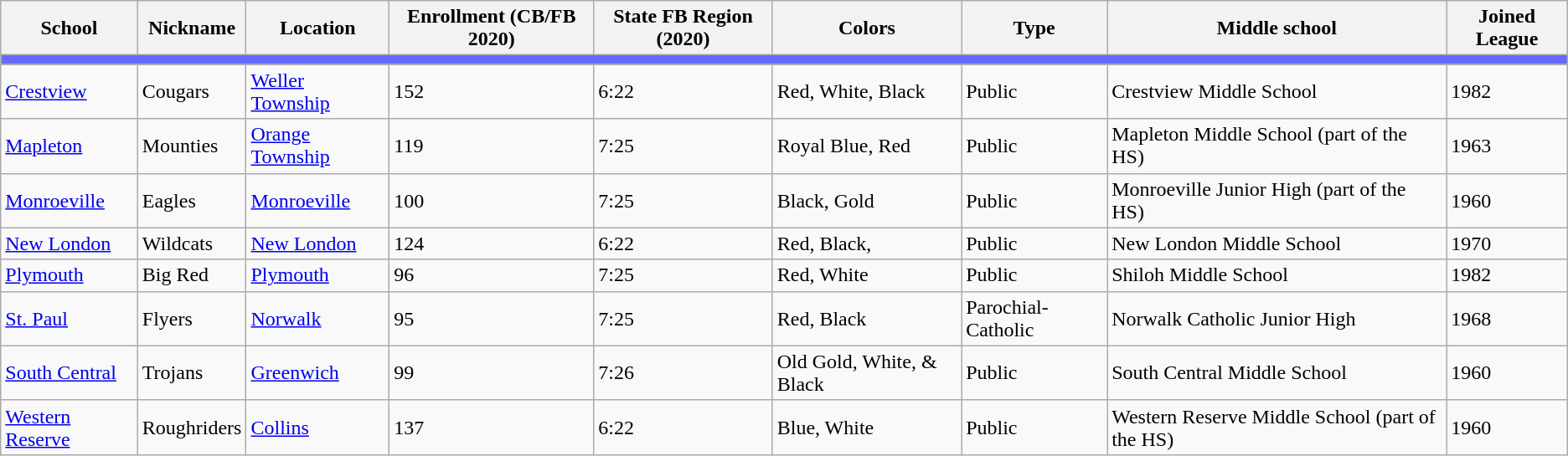<table class="wikitable sortable">
<tr>
<th>School</th>
<th>Nickname</th>
<th>Location</th>
<th>Enrollment (CB/FB 2020)</th>
<th>State FB Region (2020)</th>
<th>Colors</th>
<th>Type</th>
<th>Middle school</th>
<th>Joined League</th>
</tr>
<tr>
<th colspan="9" style="background:#676AFE;"></th>
</tr>
<tr>
<td><a href='#'>Crestview</a></td>
<td>Cougars</td>
<td><a href='#'>Weller Township</a></td>
<td>152</td>
<td>6:22</td>
<td>Red, White, Black <br>   </td>
<td>Public</td>
<td>Crestview Middle School</td>
<td>1982</td>
</tr>
<tr>
<td><a href='#'>Mapleton</a></td>
<td>Mounties</td>
<td><a href='#'>Orange Township</a></td>
<td>119</td>
<td>7:25</td>
<td>Royal Blue, Red<br> </td>
<td>Public</td>
<td>Mapleton Middle School (part of the HS)</td>
<td>1963</td>
</tr>
<tr>
<td><a href='#'>Monroeville</a></td>
<td>Eagles</td>
<td><a href='#'>Monroeville</a></td>
<td>100</td>
<td>7:25</td>
<td>Black, Gold<br> </td>
<td>Public</td>
<td>Monroeville Junior High (part of the HS)</td>
<td>1960</td>
</tr>
<tr>
<td><a href='#'>New London</a></td>
<td>Wildcats</td>
<td><a href='#'>New London</a></td>
<td>124</td>
<td>6:22</td>
<td>Red, Black,<br> </td>
<td>Public</td>
<td>New London Middle School</td>
<td>1970</td>
</tr>
<tr>
<td><a href='#'>Plymouth</a></td>
<td>Big Red</td>
<td><a href='#'>Plymouth</a></td>
<td>96</td>
<td>7:25</td>
<td>Red, White<br> </td>
<td>Public</td>
<td>Shiloh Middle School</td>
<td>1982</td>
</tr>
<tr>
<td><a href='#'>St. Paul</a></td>
<td>Flyers</td>
<td><a href='#'>Norwalk</a></td>
<td>95</td>
<td>7:25</td>
<td>Red, Black<br> </td>
<td>Parochial-Catholic</td>
<td>Norwalk Catholic Junior High</td>
<td>1968</td>
</tr>
<tr>
<td><a href='#'>South Central</a></td>
<td>Trojans</td>
<td><a href='#'>Greenwich</a></td>
<td>99</td>
<td>7:26</td>
<td>Old Gold, White, & Black<br>  </td>
<td>Public</td>
<td>South Central Middle School</td>
<td>1960</td>
</tr>
<tr>
<td><a href='#'>Western Reserve</a></td>
<td>Roughriders</td>
<td><a href='#'>Collins</a></td>
<td>137</td>
<td>6:22</td>
<td>Blue, White<br> </td>
<td>Public</td>
<td>Western Reserve Middle School (part of the HS)</td>
<td>1960</td>
</tr>
</table>
